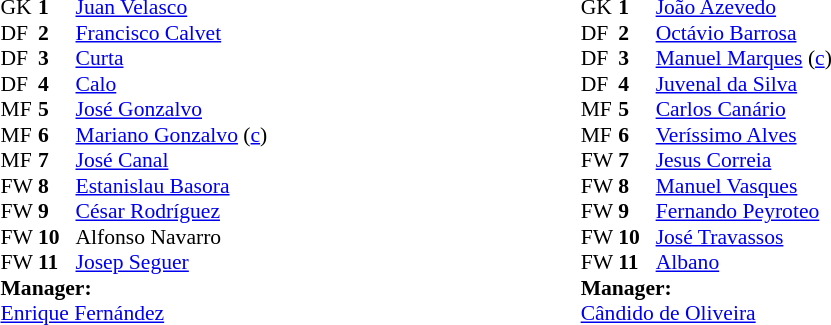<table width=50% align=center>
<tr>
<td valign="top" width="25%"><br><table style="font-size:90%" cellspacing="0" cellpadding="0">
<tr>
<th width="25"></th>
<th width="25"></th>
</tr>
<tr>
<td>GK</td>
<td><strong>1</strong></td>
<td> <a href='#'>Juan Velasco</a></td>
</tr>
<tr>
<td>DF</td>
<td><strong>2</strong></td>
<td> <a href='#'>Francisco Calvet</a></td>
</tr>
<tr>
<td>DF</td>
<td><strong>3</strong></td>
<td> <a href='#'>Curta</a></td>
</tr>
<tr>
<td>DF</td>
<td><strong>4</strong></td>
<td> <a href='#'>Calo</a></td>
</tr>
<tr>
<td>MF</td>
<td><strong>5</strong></td>
<td> <a href='#'>José Gonzalvo</a></td>
</tr>
<tr>
<td>MF</td>
<td><strong>6</strong></td>
<td> <a href='#'>Mariano Gonzalvo</a> (<a href='#'>c</a>)</td>
</tr>
<tr>
<td>MF</td>
<td><strong>7</strong></td>
<td> <a href='#'>José Canal</a></td>
</tr>
<tr>
<td>FW</td>
<td><strong>8</strong></td>
<td> <a href='#'>Estanislau Basora</a></td>
</tr>
<tr>
<td>FW</td>
<td><strong>9</strong></td>
<td> <a href='#'>César Rodríguez</a></td>
</tr>
<tr>
<td>FW</td>
<td><strong>10</strong></td>
<td> Alfonso Navarro</td>
</tr>
<tr>
<td>FW</td>
<td><strong>11</strong></td>
<td> <a href='#'>Josep Seguer</a></td>
</tr>
<tr>
<td colspan="3"><strong>Manager:</strong></td>
</tr>
<tr>
<td colspan="3"> <a href='#'>Enrique Fernández</a></td>
</tr>
</table>
</td>
<td valign="top" width="25%"><br><table style="font-size:90%; margin:auto" cellspacing="0" cellpadding="0">
<tr>
<th width="25"></th>
<th width="25"></th>
</tr>
<tr>
<td>GK</td>
<td><strong>1</strong></td>
<td> <a href='#'>João Azevedo</a></td>
</tr>
<tr>
<td>DF</td>
<td><strong>2</strong></td>
<td> <a href='#'>Octávio Barrosa</a></td>
</tr>
<tr>
<td>DF</td>
<td><strong>3</strong></td>
<td> <a href='#'>Manuel Marques</a> (<a href='#'>c</a>)</td>
</tr>
<tr>
<td>DF</td>
<td><strong>4</strong></td>
<td> <a href='#'>Juvenal da Silva</a></td>
</tr>
<tr>
<td>MF</td>
<td><strong>5</strong></td>
<td> <a href='#'>Carlos Canário</a></td>
</tr>
<tr>
<td>MF</td>
<td><strong>6</strong></td>
<td> <a href='#'>Veríssimo Alves</a></td>
</tr>
<tr>
<td>FW</td>
<td><strong>7</strong></td>
<td> <a href='#'>Jesus Correia</a></td>
</tr>
<tr>
<td>FW</td>
<td><strong>8</strong></td>
<td> <a href='#'>Manuel Vasques</a></td>
</tr>
<tr>
<td>FW</td>
<td><strong>9</strong></td>
<td> <a href='#'>Fernando Peyroteo</a></td>
</tr>
<tr>
<td>FW</td>
<td><strong>10</strong></td>
<td> <a href='#'>José Travassos</a></td>
</tr>
<tr>
<td>FW</td>
<td><strong>11</strong></td>
<td> <a href='#'>Albano</a></td>
</tr>
<tr>
<td colspan="3"><strong>Manager:</strong></td>
</tr>
<tr>
<td colspan="3"> <a href='#'>Cândido de Oliveira</a></td>
</tr>
</table>
</td>
</tr>
</table>
